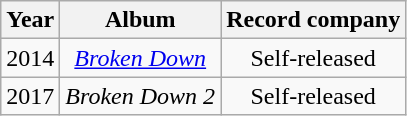<table class="wikitable" style="text-align:center;">
<tr>
<th>Year</th>
<th>Album</th>
<th>Record company</th>
</tr>
<tr>
<td>2014</td>
<td><em><a href='#'>Broken Down</a></em></td>
<td>Self-released</td>
</tr>
<tr>
<td>2017</td>
<td><em>Broken Down 2</em></td>
<td>Self-released</td>
</tr>
</table>
